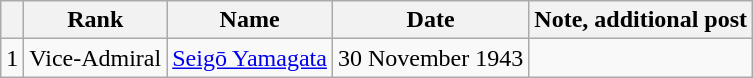<table class=wikitable>
<tr>
<th></th>
<th>Rank</th>
<th>Name</th>
<th>Date</th>
<th>Note, additional post</th>
</tr>
<tr>
<td>1</td>
<td>Vice-Admiral</td>
<td><a href='#'>Seigō Yamagata</a></td>
<td>30 November 1943</td>
<td></td>
</tr>
</table>
